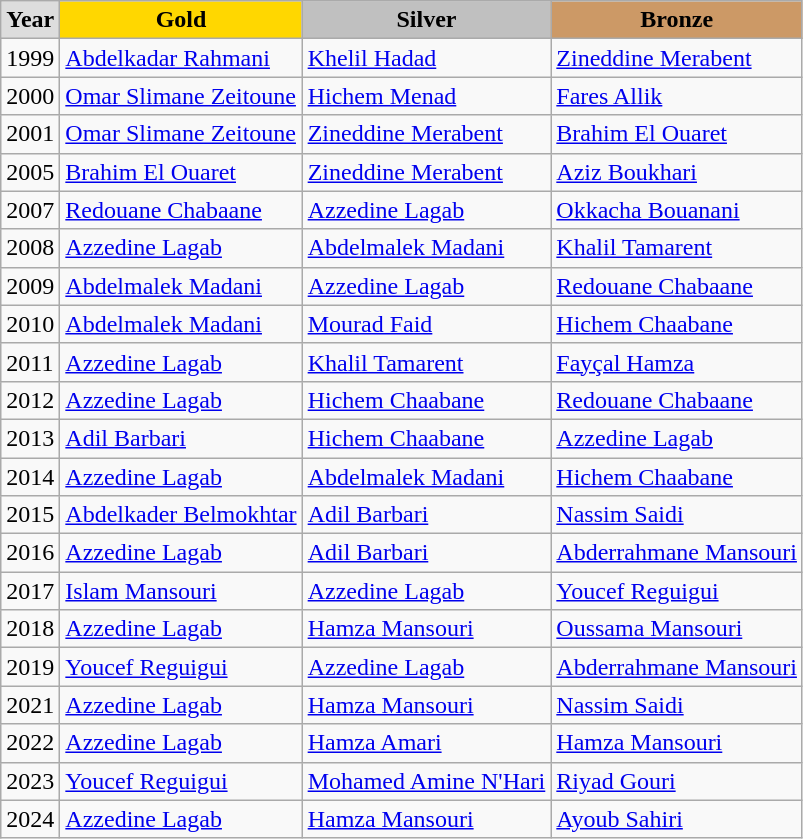<table class="wikitable" style="text-align:left;">
<tr>
<td style="background:#DDDDDD; font-weight:bold; text-align:center;">Year</td>
<td style="background:gold; font-weight:bold; text-align:center;">Gold</td>
<td style="background:silver; font-weight:bold; text-align:center;">Silver</td>
<td style="background:#cc9966; font-weight:bold; text-align:center;">Bronze</td>
</tr>
<tr>
<td>1999</td>
<td><a href='#'>Abdelkadar Rahmani</a></td>
<td><a href='#'>Khelil Hadad</a></td>
<td><a href='#'>Zineddine Merabent</a></td>
</tr>
<tr>
<td>2000</td>
<td><a href='#'>Omar Slimane Zeitoune</a></td>
<td><a href='#'>Hichem Menad</a></td>
<td><a href='#'>Fares Allik</a></td>
</tr>
<tr>
<td>2001</td>
<td><a href='#'>Omar Slimane Zeitoune</a></td>
<td><a href='#'>Zineddine Merabent</a></td>
<td><a href='#'>Brahim El Ouaret</a></td>
</tr>
<tr>
<td>2005</td>
<td><a href='#'>Brahim El Ouaret</a></td>
<td><a href='#'>Zineddine Merabent</a></td>
<td><a href='#'>Aziz Boukhari</a></td>
</tr>
<tr>
<td>2007</td>
<td><a href='#'>Redouane Chabaane</a></td>
<td><a href='#'>Azzedine Lagab</a></td>
<td><a href='#'>Okkacha Bouanani</a></td>
</tr>
<tr>
<td>2008</td>
<td><a href='#'>Azzedine Lagab</a></td>
<td><a href='#'>Abdelmalek Madani</a></td>
<td><a href='#'>Khalil Tamarent</a></td>
</tr>
<tr>
<td>2009</td>
<td><a href='#'>Abdelmalek Madani</a></td>
<td><a href='#'>Azzedine Lagab</a></td>
<td><a href='#'>Redouane Chabaane</a></td>
</tr>
<tr>
<td>2010</td>
<td><a href='#'>Abdelmalek Madani</a></td>
<td><a href='#'>Mourad Faid</a></td>
<td><a href='#'>Hichem Chaabane</a></td>
</tr>
<tr>
<td>2011</td>
<td><a href='#'>Azzedine Lagab</a></td>
<td><a href='#'>Khalil Tamarent</a></td>
<td><a href='#'>Fayçal Hamza</a></td>
</tr>
<tr>
<td>2012</td>
<td><a href='#'>Azzedine Lagab</a></td>
<td><a href='#'>Hichem Chaabane</a></td>
<td><a href='#'>Redouane Chabaane</a></td>
</tr>
<tr>
<td>2013</td>
<td><a href='#'>Adil Barbari</a></td>
<td><a href='#'>Hichem Chaabane</a></td>
<td><a href='#'>Azzedine Lagab</a></td>
</tr>
<tr>
<td>2014</td>
<td><a href='#'>Azzedine Lagab</a></td>
<td><a href='#'>Abdelmalek Madani</a></td>
<td><a href='#'>Hichem Chaabane</a></td>
</tr>
<tr>
<td>2015</td>
<td><a href='#'>Abdelkader Belmokhtar</a></td>
<td><a href='#'>Adil Barbari</a></td>
<td><a href='#'>Nassim Saidi</a></td>
</tr>
<tr>
<td>2016</td>
<td><a href='#'>Azzedine Lagab</a></td>
<td><a href='#'>Adil Barbari</a></td>
<td><a href='#'>Abderrahmane Mansouri</a></td>
</tr>
<tr>
<td>2017</td>
<td><a href='#'>Islam Mansouri</a></td>
<td><a href='#'>Azzedine Lagab</a></td>
<td><a href='#'>Youcef Reguigui</a></td>
</tr>
<tr>
<td>2018</td>
<td><a href='#'>Azzedine Lagab</a></td>
<td><a href='#'>Hamza Mansouri</a></td>
<td><a href='#'>Oussama Mansouri</a></td>
</tr>
<tr>
<td>2019</td>
<td><a href='#'>Youcef Reguigui</a></td>
<td><a href='#'>Azzedine Lagab</a></td>
<td><a href='#'>Abderrahmane Mansouri</a></td>
</tr>
<tr>
<td>2021</td>
<td><a href='#'>Azzedine Lagab</a></td>
<td><a href='#'>Hamza Mansouri</a></td>
<td><a href='#'>Nassim Saidi</a></td>
</tr>
<tr>
<td>2022</td>
<td><a href='#'>Azzedine Lagab</a></td>
<td><a href='#'>Hamza Amari</a></td>
<td><a href='#'>Hamza Mansouri</a></td>
</tr>
<tr>
<td>2023</td>
<td><a href='#'>Youcef Reguigui</a></td>
<td><a href='#'>Mohamed Amine N'Hari</a></td>
<td><a href='#'>Riyad Gouri</a></td>
</tr>
<tr>
<td>2024</td>
<td><a href='#'>Azzedine Lagab</a></td>
<td><a href='#'>Hamza Mansouri</a></td>
<td><a href='#'>Ayoub Sahiri</a></td>
</tr>
</table>
